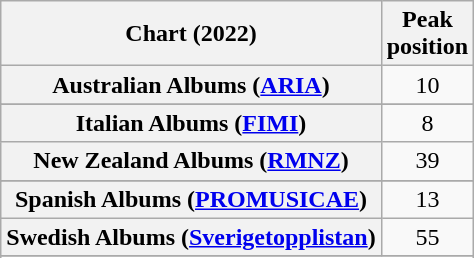<table class="wikitable sortable plainrowheaders" style="text-align:center">
<tr>
<th scope="col">Chart (2022)</th>
<th scope="col">Peak<br>position</th>
</tr>
<tr>
<th scope="row">Australian Albums (<a href='#'>ARIA</a>)</th>
<td>10</td>
</tr>
<tr>
</tr>
<tr>
</tr>
<tr>
</tr>
<tr>
</tr>
<tr>
</tr>
<tr>
</tr>
<tr>
</tr>
<tr>
</tr>
<tr>
</tr>
<tr>
</tr>
<tr>
<th scope="row">Italian Albums (<a href='#'>FIMI</a>)</th>
<td>8</td>
</tr>
<tr>
<th scope="row">New Zealand Albums (<a href='#'>RMNZ</a>)</th>
<td>39</td>
</tr>
<tr>
</tr>
<tr>
</tr>
<tr>
</tr>
<tr>
<th scope="row">Spanish Albums (<a href='#'>PROMUSICAE</a>)</th>
<td>13</td>
</tr>
<tr>
<th scope="row">Swedish Albums (<a href='#'>Sverigetopplistan</a>)</th>
<td>55</td>
</tr>
<tr>
</tr>
<tr>
</tr>
<tr>
</tr>
</table>
